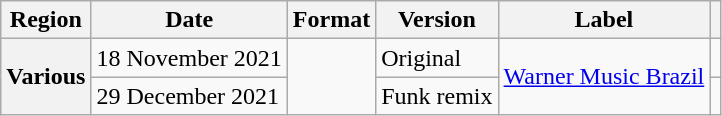<table class="wikitable plainrowheaders">
<tr>
<th scope="col">Region</th>
<th scope="col">Date</th>
<th scope="col">Format</th>
<th scope="col">Version</th>
<th scope="col">Label</th>
<th scope="col" class="unsortable"></th>
</tr>
<tr>
<th scope="row" rowspan="2">Various</th>
<td>18 November 2021</td>
<td rowspan="2"></td>
<td>Original</td>
<td rowspan="2"><a href='#'>Warner Music Brazil</a></td>
<td></td>
</tr>
<tr>
<td>29 December 2021</td>
<td>Funk remix</td>
<td></td>
</tr>
</table>
